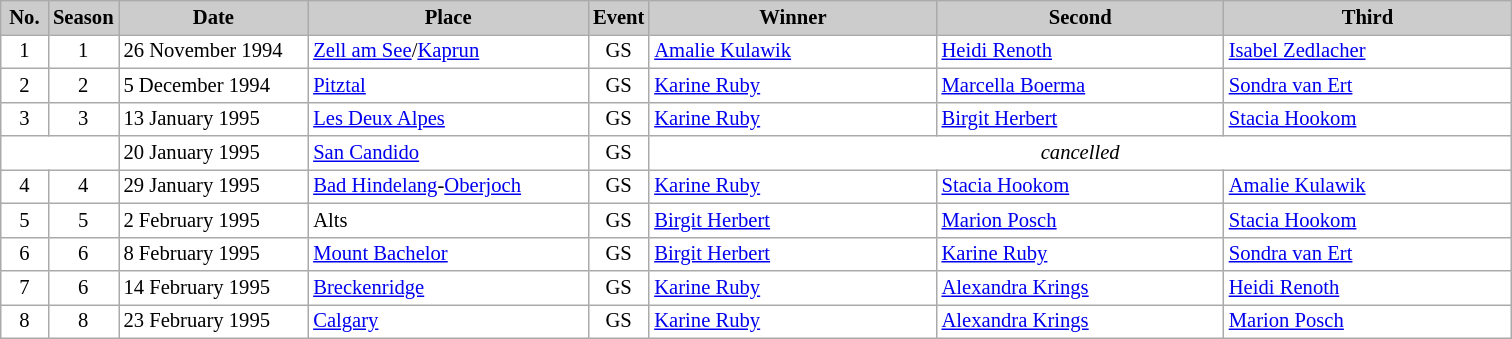<table class="wikitable plainrowheaders" style="background:#fff; font-size:86%; border:grey solid 1px; border-collapse:collapse;">
<tr style="background:#ccc; text-align:center;">
<th scope="col" style="background:#ccc; width:25px;">No.</th>
<th scope="col" style="background:#ccc; width:30px;">Season</th>
<th scope="col" style="background:#ccc; width:120px;">Date</th>
<th scope="col" style="background:#ccc; width:180px;">Place</th>
<th scope="col" style="background:#ccc; width:15px;">Event</th>
<th scope="col" style="background:#ccc; width:185px;">Winner</th>
<th scope="col" style="background:#ccc; width:185px;">Second</th>
<th scope="col" style="background:#ccc; width:185px;">Third</th>
</tr>
<tr>
<td align=center>1</td>
<td align=center>1</td>
<td>26 November 1994</td>
<td> <a href='#'>Zell am See</a>/<a href='#'>Kaprun</a></td>
<td align=center>GS</td>
<td> <a href='#'>Amalie Kulawik</a></td>
<td> <a href='#'>Heidi Renoth</a></td>
<td> <a href='#'>Isabel Zedlacher</a></td>
</tr>
<tr>
<td align=center>2</td>
<td align=center>2</td>
<td>5 December 1994</td>
<td> <a href='#'>Pitztal</a></td>
<td align=center>GS</td>
<td> <a href='#'>Karine Ruby</a></td>
<td> <a href='#'>Marcella Boerma</a></td>
<td> <a href='#'>Sondra van Ert</a></td>
</tr>
<tr>
<td align=center>3</td>
<td align=center>3</td>
<td>13 January 1995</td>
<td> <a href='#'>Les Deux Alpes</a></td>
<td align=center>GS</td>
<td> <a href='#'>Karine Ruby</a></td>
<td> <a href='#'>Birgit Herbert</a></td>
<td> <a href='#'>Stacia Hookom</a></td>
</tr>
<tr>
<td colspan=2></td>
<td>20 January 1995</td>
<td> <a href='#'>San Candido</a></td>
<td align=center>GS</td>
<td colspan=3 align=center><em>cancelled</em></td>
</tr>
<tr>
<td align=center>4</td>
<td align=center>4</td>
<td>29 January 1995</td>
<td> <a href='#'>Bad Hindelang</a>-<a href='#'>Oberjoch</a></td>
<td align=center>GS</td>
<td> <a href='#'>Karine Ruby</a></td>
<td> <a href='#'>Stacia Hookom</a></td>
<td> <a href='#'>Amalie Kulawik</a></td>
</tr>
<tr>
<td align=center>5</td>
<td align=center>5</td>
<td>2 February 1995</td>
<td> Alts</td>
<td align=center>GS</td>
<td> <a href='#'>Birgit Herbert</a></td>
<td> <a href='#'>Marion Posch</a></td>
<td> <a href='#'>Stacia Hookom</a></td>
</tr>
<tr>
<td align=center>6</td>
<td align=center>6</td>
<td>8 February 1995</td>
<td> <a href='#'>Mount Bachelor</a></td>
<td align=center>GS</td>
<td> <a href='#'>Birgit Herbert</a></td>
<td> <a href='#'>Karine Ruby</a></td>
<td> <a href='#'>Sondra van Ert</a></td>
</tr>
<tr>
<td align=center>7</td>
<td align=center>6</td>
<td>14 February 1995</td>
<td> <a href='#'>Breckenridge</a></td>
<td align=center>GS</td>
<td> <a href='#'>Karine Ruby</a></td>
<td> <a href='#'>Alexandra Krings</a></td>
<td> <a href='#'>Heidi Renoth</a></td>
</tr>
<tr>
<td align=center>8</td>
<td align=center>8</td>
<td>23 February 1995</td>
<td> <a href='#'>Calgary</a></td>
<td align=center>GS</td>
<td> <a href='#'>Karine Ruby</a></td>
<td> <a href='#'>Alexandra Krings</a></td>
<td> <a href='#'>Marion Posch</a></td>
</tr>
</table>
